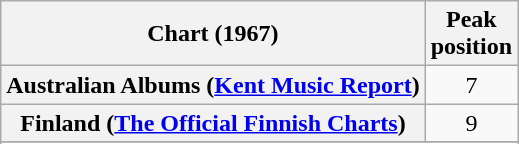<table class="wikitable sortable plainrowheaders">
<tr>
<th>Chart (1967)</th>
<th>Peak<br>position</th>
</tr>
<tr>
<th scope="row">Australian Albums (<a href='#'>Kent Music Report</a>)</th>
<td align="center">7</td>
</tr>
<tr>
<th scope="row">Finland (<a href='#'>The Official Finnish Charts</a>)</th>
<td align="center">9</td>
</tr>
<tr>
</tr>
<tr>
</tr>
<tr>
</tr>
<tr>
</tr>
</table>
